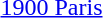<table>
<tr>
<td><a href='#'>1900 Paris</a><br></td>
<td></td>
<td></td>
<td></td>
</tr>
</table>
